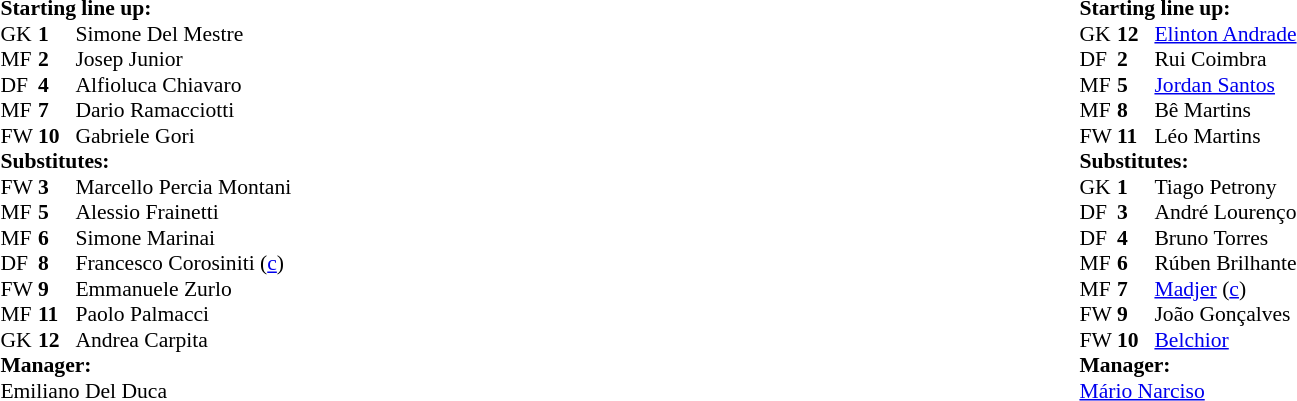<table width="100%">
<tr>
<td valign="top" width="40%"><br><table style="font-size: 90%" cellspacing="0" cellpadding="0" align=center>
<tr>
<td colspan=3><strong>Starting line up:</strong></td>
</tr>
<tr>
<th width=25></th>
<th width=25></th>
</tr>
<tr>
<th width=25></th>
<th width=25></th>
</tr>
<tr>
<td>GK</td>
<td><strong>1</strong></td>
<td>Simone Del Mestre</td>
<td></td>
</tr>
<tr>
<td>MF</td>
<td><strong>2</strong></td>
<td>Josep Junior</td>
</tr>
<tr>
<td>DF</td>
<td><strong>4</strong></td>
<td>Alfioluca Chiavaro</td>
<td></td>
</tr>
<tr>
<td>MF</td>
<td><strong>7</strong></td>
<td>Dario Ramacciotti</td>
<td></td>
</tr>
<tr>
<td>FW</td>
<td><strong>10</strong></td>
<td>Gabriele Gori</td>
</tr>
<tr>
<td colspan=3><strong>Substitutes:</strong></td>
</tr>
<tr>
<td>FW</td>
<td><strong>3</strong></td>
<td>Marcello Percia Montani</td>
<td></td>
<td></td>
</tr>
<tr>
<td>MF</td>
<td><strong>5</strong></td>
<td>Alessio Frainetti</td>
<td></td>
<td></td>
</tr>
<tr>
<td>MF</td>
<td><strong>6</strong></td>
<td>Simone Marinai</td>
<td></td>
<td></td>
</tr>
<tr>
<td>DF</td>
<td><strong>8</strong></td>
<td>Francesco Corosiniti (<a href='#'>c</a>)</td>
<td></td>
<td></td>
</tr>
<tr>
<td>FW</td>
<td><strong>9</strong></td>
<td>Emmanuele Zurlo</td>
<td></td>
<td></td>
</tr>
<tr>
<td>MF</td>
<td><strong>11</strong></td>
<td>Paolo Palmacci</td>
<td></td>
<td></td>
</tr>
<tr>
<td>GK</td>
<td><strong>12</strong></td>
<td>Andrea Carpita</td>
<td></td>
<td></td>
</tr>
<tr>
<td colspan=3><strong>Manager:</strong></td>
</tr>
<tr>
<td colspan=4> Emiliano Del Duca</td>
</tr>
</table>
</td>
<td valign="top"><br>










</td>
<td valign="top" width="50%"><br><table style="font-size: 90%" cellspacing="0" cellpadding="0" align=center>
<tr>
<td colspan=3><strong>Starting line up:</strong></td>
</tr>
<tr>
<th width=25></th>
<th width=25></th>
</tr>
<tr>
<th width=25></th>
<th width=25></th>
</tr>
<tr>
<td>GK</td>
<td><strong>12</strong></td>
<td><a href='#'>Elinton Andrade</a></td>
</tr>
<tr>
<td>DF</td>
<td><strong>2</strong></td>
<td>Rui Coimbra</td>
</tr>
<tr>
<td>MF</td>
<td><strong>5</strong></td>
<td><a href='#'>Jordan Santos</a></td>
<td></td>
</tr>
<tr>
<td>MF</td>
<td><strong>8</strong></td>
<td>Bê Martins</td>
</tr>
<tr>
<td>FW</td>
<td><strong>11</strong></td>
<td>Léo Martins</td>
</tr>
<tr>
<td colspan=3><strong>Substitutes:</strong></td>
</tr>
<tr>
<td>GK</td>
<td><strong>1</strong></td>
<td>Tiago Petrony</td>
</tr>
<tr>
<td>DF</td>
<td><strong>3</strong></td>
<td>André Lourenço</td>
<td></td>
<td></td>
</tr>
<tr>
<td>DF</td>
<td><strong>4</strong></td>
<td>Bruno Torres</td>
<td></td>
<td></td>
</tr>
<tr>
<td>MF</td>
<td><strong>6</strong></td>
<td>Rúben Brilhante</td>
</tr>
<tr>
<td>MF</td>
<td><strong>7</strong></td>
<td><a href='#'>Madjer</a> (<a href='#'>c</a>)</td>
<td></td>
<td></td>
</tr>
<tr>
<td>FW</td>
<td><strong>9</strong></td>
<td>João Gonçalves</td>
<td></td>
<td></td>
</tr>
<tr>
<td>FW</td>
<td><strong>10</strong></td>
<td><a href='#'>Belchior</a></td>
<td></td>
<td></td>
</tr>
<tr>
<td colspan=3><strong>Manager:</strong></td>
</tr>
<tr>
<td colspan=4> <a href='#'>Mário Narciso</a></td>
</tr>
</table>
</td>
</tr>
</table>
